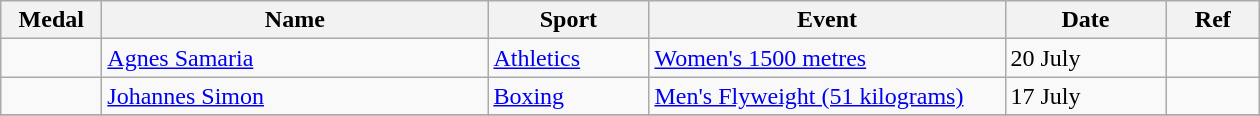<table class="wikitable sortable" style="font-size:100%">
<tr>
<th width="60">Medal</th>
<th width="250">Name</th>
<th width="100">Sport</th>
<th width="230">Event</th>
<th width="100">Date</th>
<th width="55">Ref</th>
</tr>
<tr>
<td></td>
<td><a href='#'>Agnes Samaria</a></td>
<td><a href='#'>Athletics</a></td>
<td><a href='#'>Women's 1500 metres</a></td>
<td>20 July</td>
<td></td>
</tr>
<tr>
<td></td>
<td><a href='#'>Johannes Simon</a></td>
<td><a href='#'>Boxing</a></td>
<td><a href='#'>Men's Flyweight (51 kilograms)</a></td>
<td>17 July</td>
<td></td>
</tr>
<tr>
</tr>
</table>
